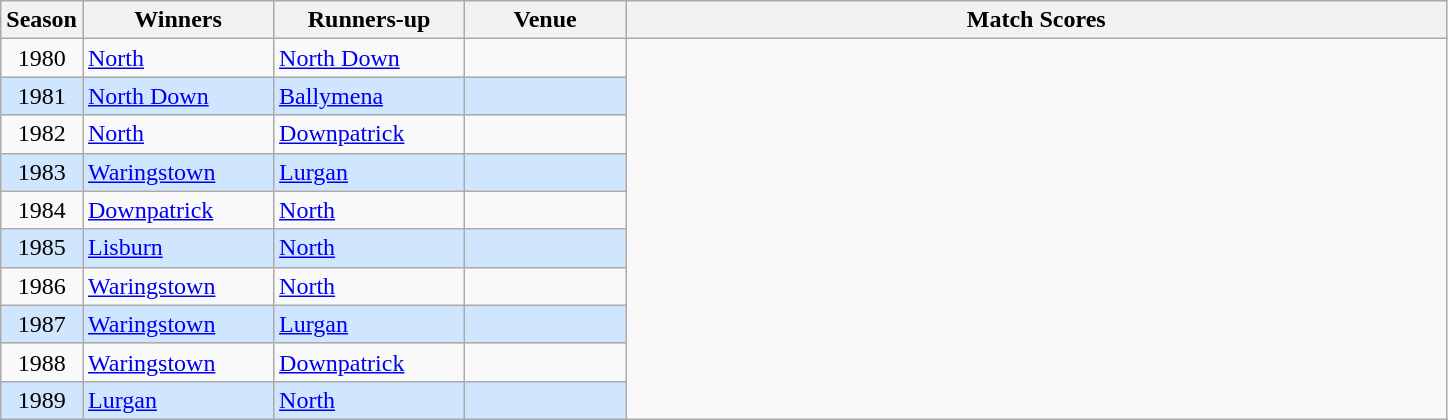<table class="wikitable">
<tr>
<th>Season</th>
<th width="120">Winners</th>
<th width="120">Runners-up</th>
<th width="100">Venue</th>
<th width="540">Match Scores</th>
</tr>
<tr>
<td align="center">1980</td>
<td><a href='#'>North</a></td>
<td><a href='#'>North Down</a></td>
<td></td>
</tr>
<tr style="background: #D0E6FF;">
<td align="center">1981</td>
<td><a href='#'>North Down</a></td>
<td><a href='#'>Ballymena</a></td>
<td></td>
</tr>
<tr>
<td align="center">1982</td>
<td><a href='#'>North</a></td>
<td><a href='#'>Downpatrick</a></td>
<td></td>
</tr>
<tr style="background: #D0E6FF;">
<td align="center">1983</td>
<td><a href='#'>Waringstown</a></td>
<td><a href='#'>Lurgan</a></td>
<td></td>
</tr>
<tr>
<td align="center">1984</td>
<td><a href='#'>Downpatrick</a></td>
<td><a href='#'>North</a></td>
<td></td>
</tr>
<tr style="background: #D0E6FF;">
<td align="center">1985</td>
<td><a href='#'>Lisburn</a></td>
<td><a href='#'>North</a></td>
<td></td>
</tr>
<tr>
<td align="center">1986</td>
<td><a href='#'>Waringstown</a></td>
<td><a href='#'>North</a></td>
<td></td>
</tr>
<tr style="background: #D0E6FF;">
<td align="center">1987</td>
<td><a href='#'>Waringstown</a></td>
<td><a href='#'>Lurgan</a></td>
<td></td>
</tr>
<tr>
<td align="center">1988</td>
<td><a href='#'>Waringstown</a></td>
<td><a href='#'>Downpatrick</a></td>
<td></td>
</tr>
<tr style="background: #D0E6FF;">
<td align="center">1989</td>
<td><a href='#'>Lurgan</a></td>
<td><a href='#'>North</a></td>
<td></td>
</tr>
</table>
